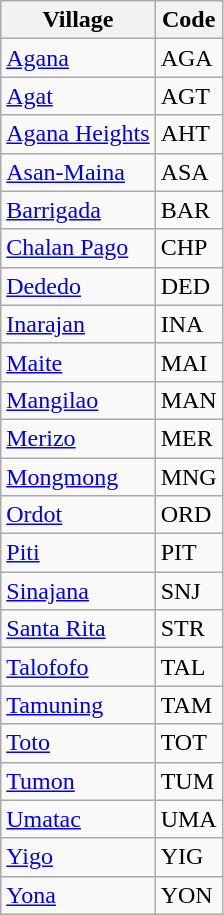<table class="wikitable sortable">
<tr>
<th>Village</th>
<th>Code</th>
</tr>
<tr>
<td><a href='#'>Agana</a></td>
<td>AGA</td>
</tr>
<tr>
<td><a href='#'>Agat</a></td>
<td>AGT</td>
</tr>
<tr>
<td><a href='#'>Agana Heights</a></td>
<td>AHT</td>
</tr>
<tr>
<td><a href='#'>Asan-Maina</a></td>
<td>ASA</td>
</tr>
<tr>
<td><a href='#'>Barrigada</a></td>
<td>BAR</td>
</tr>
<tr>
<td><a href='#'>Chalan Pago</a></td>
<td>CHP</td>
</tr>
<tr>
<td><a href='#'>Dededo</a></td>
<td>DED</td>
</tr>
<tr>
<td><a href='#'>Inarajan</a></td>
<td>INA</td>
</tr>
<tr>
<td><a href='#'>Maite</a></td>
<td>MAI</td>
</tr>
<tr>
<td><a href='#'>Mangilao</a></td>
<td>MAN</td>
</tr>
<tr>
<td><a href='#'>Merizo</a></td>
<td>MER</td>
</tr>
<tr>
<td><a href='#'>Mongmong</a></td>
<td>MNG</td>
</tr>
<tr>
<td><a href='#'>Ordot</a></td>
<td>ORD</td>
</tr>
<tr>
<td><a href='#'>Piti</a></td>
<td>PIT</td>
</tr>
<tr>
<td><a href='#'>Sinajana</a></td>
<td>SNJ</td>
</tr>
<tr>
<td><a href='#'>Santa Rita</a></td>
<td>STR</td>
</tr>
<tr>
<td><a href='#'>Talofofo</a></td>
<td>TAL</td>
</tr>
<tr>
<td><a href='#'>Tamuning</a></td>
<td>TAM</td>
</tr>
<tr>
<td><a href='#'>Toto</a></td>
<td>TOT</td>
</tr>
<tr>
<td><a href='#'>Tumon</a></td>
<td>TUM</td>
</tr>
<tr>
<td><a href='#'>Umatac</a></td>
<td>UMA</td>
</tr>
<tr>
<td><a href='#'>Yigo</a></td>
<td>YIG</td>
</tr>
<tr>
<td><a href='#'>Yona</a></td>
<td>YON</td>
</tr>
</table>
